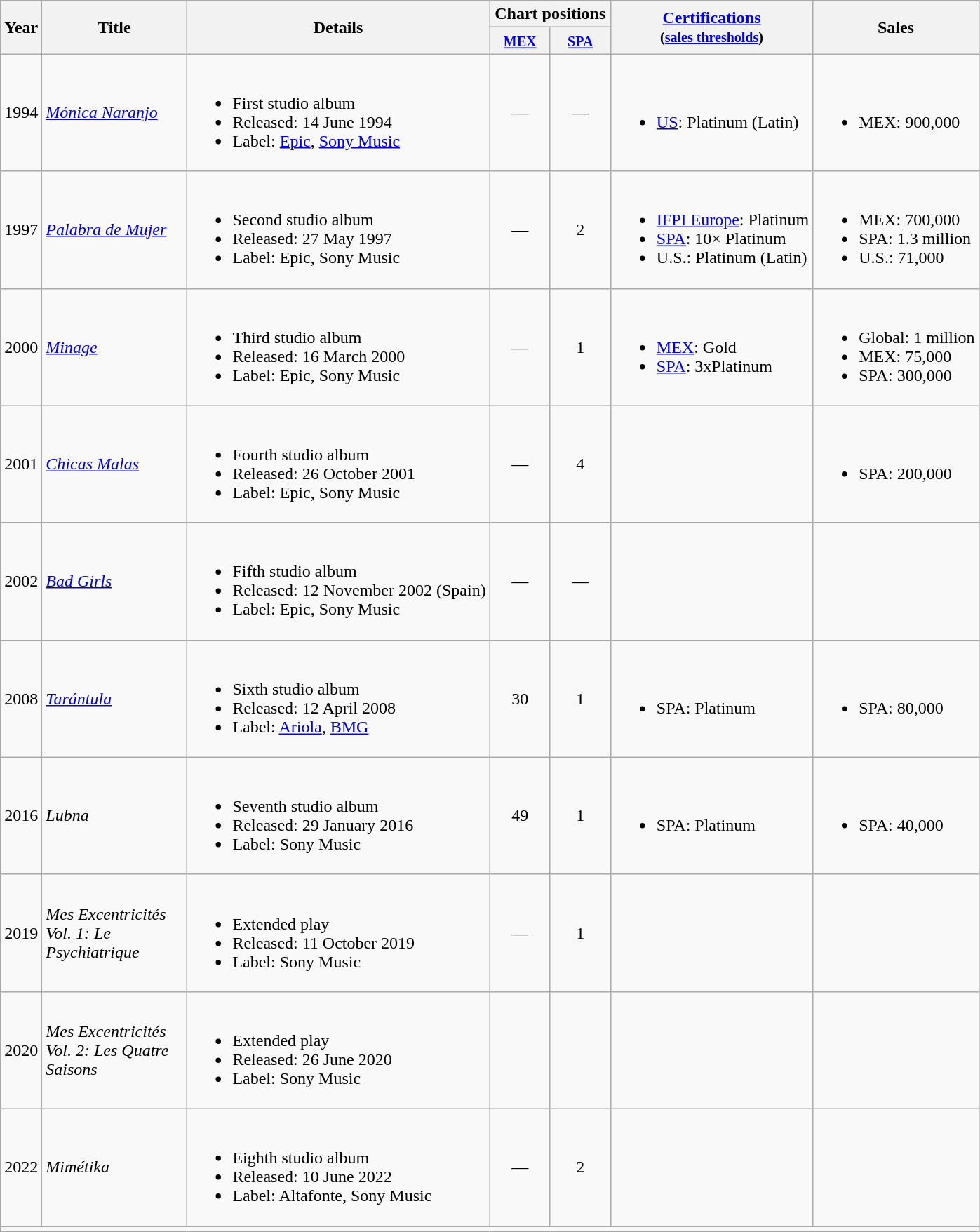<table class="wikitable">
<tr>
<th rowspan="2">Year</th>
<th rowspan="2" width="130">Title</th>
<th rowspan="2">Details</th>
<th colspan="2">Chart positions</th>
<th rowspan="2"><a href='#'>Certifications</a><br><small>(<a href='#'>sales thresholds</a>)</small></th>
<th rowspan="2">Sales</th>
</tr>
<tr>
<th rowspan="1" colspan="1" width="50"><small><a href='#'>MEX</a></small><br></th>
<th rowspan="1" colspan="1" width="50"><small><a href='#'>SPA</a></small><br></th>
</tr>
<tr>
<td>1994</td>
<td><em><a href='#'>Mónica Naranjo</a></em></td>
<td><br><ul><li>First studio album</li><li>Released: 14 June 1994</li><li>Label: <a href='#'>Epic</a>, <a href='#'>Sony Music</a></li></ul></td>
<td style="text-align:center;">—</td>
<td style="text-align:center;">—</td>
<td><br><ul><li><a href='#'>US</a>: Platinum (Latin)</li></ul></td>
<td><br><ul><li>MEX: 900,000</li></ul></td>
</tr>
<tr>
<td>1997</td>
<td><em><a href='#'>Palabra de Mujer</a></em></td>
<td><br><ul><li>Second studio album</li><li>Released: 27 May 1997</li><li>Label: Epic, Sony Music</li></ul></td>
<td style="text-align:center;">—</td>
<td style="text-align:center;">2</td>
<td><br><ul><li><a href='#'>IFPI Europe</a>: Platinum</li><li><a href='#'>SPA</a>: 10× Platinum</li><li>U.S.: Platinum (Latin)</li></ul></td>
<td><br><ul><li>MEX: 700,000</li><li>SPA: 1.3 million</li><li>U.S.: 71,000</li></ul></td>
</tr>
<tr>
<td>2000</td>
<td><em><a href='#'>Minage</a></em></td>
<td><br><ul><li>Third studio album</li><li>Released: 16 March 2000</li><li>Label: Epic, Sony Music</li></ul></td>
<td style="text-align:center;">—</td>
<td style="text-align:center;">1</td>
<td><br><ul><li><a href='#'>MEX</a>: Gold</li><li><a href='#'>SPA</a>: 3xPlatinum</li></ul></td>
<td><br><ul><li>Global: 1 million</li><li>MEX: 75,000</li><li>SPA: 300,000</li></ul></td>
</tr>
<tr>
<td>2001</td>
<td><em><a href='#'>Chicas Malas</a></em></td>
<td><br><ul><li>Fourth studio album</li><li>Released: 26 October 2001</li><li>Label: Epic, Sony Music</li></ul></td>
<td style="text-align:center;">—</td>
<td style="text-align:center;">4</td>
<td></td>
<td><br><ul><li>SPA: 200,000</li></ul></td>
</tr>
<tr>
<td>2002</td>
<td><em><a href='#'>Bad Girls</a></em></td>
<td><br><ul><li>Fifth studio album</li><li>Released: 12 November 2002 (Spain)</li><li>Label: Epic, Sony Music</li></ul></td>
<td style="text-align:center;">—</td>
<td style="text-align:center;">—</td>
<td></td>
<td></td>
</tr>
<tr>
<td>2008</td>
<td><em><a href='#'>Tarántula</a></em></td>
<td><br><ul><li>Sixth studio album</li><li>Released: 12 April 2008</li><li>Label: <a href='#'>Ariola</a>, <a href='#'>BMG</a></li></ul></td>
<td style="text-align:center;">30</td>
<td style="text-align:center;">1</td>
<td><br><ul><li>SPA: Platinum</li></ul></td>
<td><br><ul><li>SPA: 80,000</li></ul></td>
</tr>
<tr>
<td>2016</td>
<td><em>Lubna</em></td>
<td><br><ul><li>Seventh studio album</li><li>Released: 29 January 2016</li><li>Label: Sony Music</li></ul></td>
<td style="text-align:center;">49</td>
<td style="text-align:center;">1</td>
<td><br><ul><li>SPA: Platinum</li></ul></td>
<td><br><ul><li>SPA: 40,000</li></ul></td>
</tr>
<tr>
<td>2019</td>
<td><em>Mes Excentricités Vol. 1: Le Psychiatrique</em></td>
<td><br><ul><li>Extended play</li><li>Released: 11 October 2019</li><li>Label: Sony Music</li></ul></td>
<td style="text-align:center;">—</td>
<td style="text-align:center;">1<br></td>
<td></td>
<td></td>
</tr>
<tr>
<td>2020</td>
<td><em>Mes Excentricités</em><br><em>Vol. 2: Les Quatre Saisons</em></td>
<td><br><ul><li>Extended play</li><li>Released: 26 June 2020</li><li>Label: Sony Music</li></ul></td>
<td></td>
<td></td>
<td></td>
<td></td>
</tr>
<tr>
<td>2022</td>
<td><em>Mimétika</em></td>
<td><br><ul><li>Eighth studio album</li><li>Released: 10 June 2022</li><li>Label: Altafonte, Sony Music</li></ul></td>
<td style="text-align:center;">—</td>
<td style="text-align:center;">2<br></td>
<td></td>
<td></td>
</tr>
<tr>
<td colspan="12" style="font-size:8pt"></td>
</tr>
</table>
